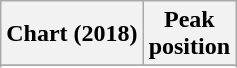<table class="wikitable sortable plainrowheaders" style="text-align:center">
<tr>
<th scope="col">Chart (2018)</th>
<th scope="col">Peak<br>position</th>
</tr>
<tr>
</tr>
<tr>
</tr>
<tr>
</tr>
<tr>
</tr>
<tr>
</tr>
<tr>
</tr>
<tr>
</tr>
<tr>
</tr>
<tr>
</tr>
</table>
